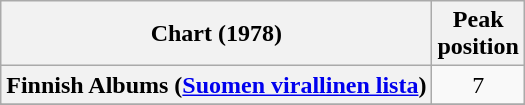<table class="wikitable sortable plainrowheaders" style="text-align:center">
<tr>
<th scope="col">Chart (1978)</th>
<th scope="col">Peak<br>position</th>
</tr>
<tr>
<th scope="row">Finnish Albums (<a href='#'>Suomen virallinen lista</a>)</th>
<td>7</td>
</tr>
<tr>
</tr>
<tr>
</tr>
</table>
